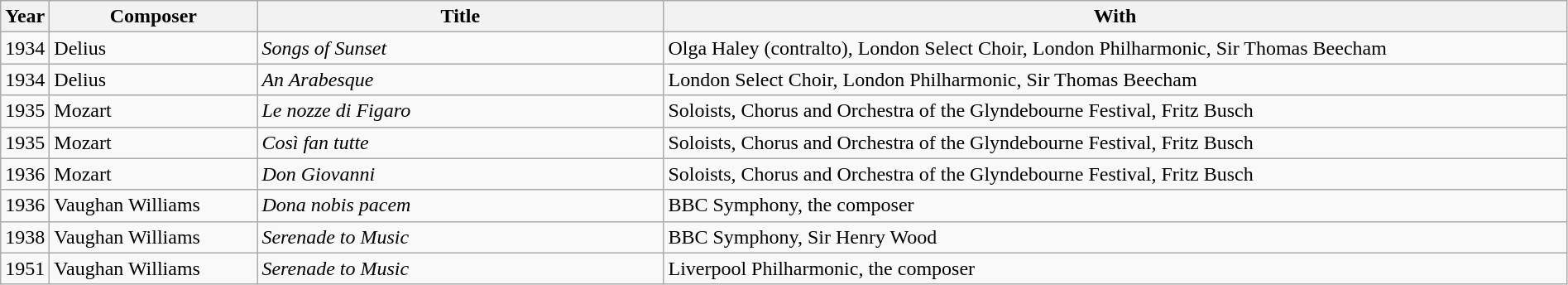<table class="wikitable plainrowheaders" style="text-align: left; margin-right: 0;">
<tr>
<th scope="col">Year</th>
<th scope="col" style=width:10em>Composer</th>
<th scope="col"style=width:20em>Title</th>
<th scope="col"style=width:45em>With</th>
</tr>
<tr>
<td>1934</td>
<td>Delius</td>
<td><em>Songs of Sunset</em></td>
<td>Olga Haley (contralto), London Select Choir, London Philharmonic, Sir Thomas Beecham</td>
</tr>
<tr>
<td>1934</td>
<td>Delius</td>
<td><em>An Arabesque</em></td>
<td>London Select Choir, London Philharmonic, Sir Thomas Beecham</td>
</tr>
<tr>
<td>1935</td>
<td>Mozart</td>
<td><em>Le nozze di Figaro</em></td>
<td>Soloists, Chorus and Orchestra of the Glyndebourne Festival, Fritz Busch</td>
</tr>
<tr>
<td>1935</td>
<td>Mozart</td>
<td><em>Così fan tutte</em></td>
<td>Soloists, Chorus and Orchestra of the Glyndebourne Festival, Fritz Busch</td>
</tr>
<tr>
<td>1936</td>
<td>Mozart</td>
<td><em>Don Giovanni</em></td>
<td>Soloists, Chorus and Orchestra of the Glyndebourne Festival, Fritz Busch</td>
</tr>
<tr>
<td>1936</td>
<td>Vaughan Williams</td>
<td><em>Dona nobis pacem</em></td>
<td>BBC Symphony, the composer</td>
</tr>
<tr>
<td>1938</td>
<td>Vaughan Williams</td>
<td><em>Serenade to Music</em></td>
<td>BBC Symphony, Sir Henry Wood</td>
</tr>
<tr>
<td>1951</td>
<td>Vaughan Williams</td>
<td><em>Serenade to Music</em></td>
<td>Liverpool Philharmonic, the composer</td>
</tr>
</table>
